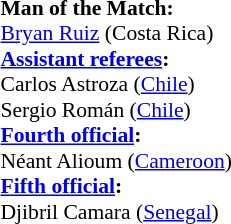<table width=50% style="font-size:90%">
<tr>
<td><br><strong>Man of the Match:</strong>
<br><a href='#'>Bryan Ruiz</a> (Costa Rica)<br><strong><a href='#'>Assistant referees</a>:</strong>
<br>Carlos Astroza (<a href='#'>Chile</a>)
<br>Sergio Román (<a href='#'>Chile</a>)
<br><strong><a href='#'>Fourth official</a>:</strong>
<br>Néant Alioum (<a href='#'>Cameroon</a>)
<br><strong><a href='#'>Fifth official</a>:</strong>
<br>Djibril Camara (<a href='#'>Senegal</a>)</td>
</tr>
</table>
